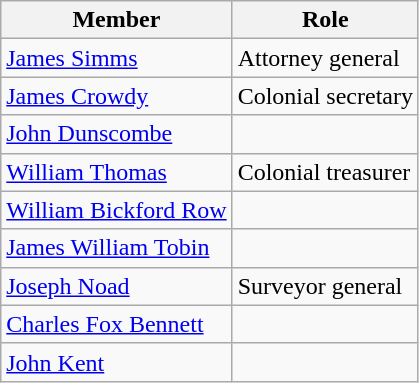<table class="wikitable sortable">
<tr>
<th>Member</th>
<th>Role</th>
</tr>
<tr>
<td><a href='#'>James Simms</a></td>
<td>Attorney general</td>
</tr>
<tr>
<td><a href='#'>James Crowdy</a></td>
<td>Colonial secretary</td>
</tr>
<tr>
<td><a href='#'>John Dunscombe</a></td>
<td></td>
</tr>
<tr>
<td><a href='#'>William Thomas</a></td>
<td>Colonial treasurer</td>
</tr>
<tr>
<td><a href='#'>William Bickford Row</a></td>
<td></td>
</tr>
<tr>
<td><a href='#'>James William Tobin</a></td>
<td></td>
</tr>
<tr>
<td><a href='#'>Joseph Noad</a></td>
<td>Surveyor general</td>
</tr>
<tr>
<td><a href='#'>Charles Fox Bennett</a></td>
<td></td>
</tr>
<tr>
<td><a href='#'>John Kent</a></td>
<td></td>
</tr>
</table>
